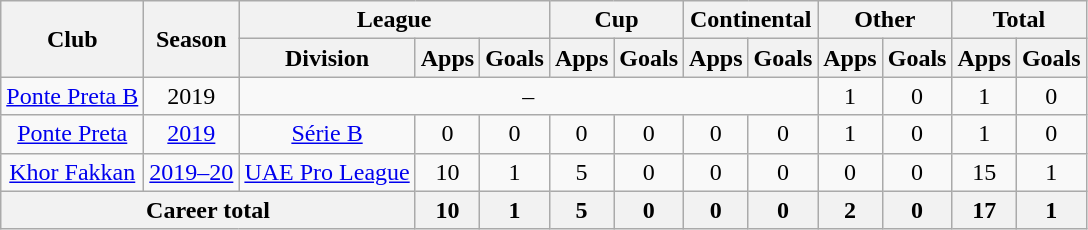<table class="wikitable" style="text-align: center">
<tr>
<th rowspan="2">Club</th>
<th rowspan="2">Season</th>
<th colspan="3">League</th>
<th colspan="2">Cup</th>
<th colspan="2">Continental</th>
<th colspan="2">Other</th>
<th colspan="2">Total</th>
</tr>
<tr>
<th>Division</th>
<th>Apps</th>
<th>Goals</th>
<th>Apps</th>
<th>Goals</th>
<th>Apps</th>
<th>Goals</th>
<th>Apps</th>
<th>Goals</th>
<th>Apps</th>
<th>Goals</th>
</tr>
<tr>
<td><a href='#'>Ponte Preta B</a></td>
<td>2019</td>
<td colspan="7">–</td>
<td>1</td>
<td>0</td>
<td>1</td>
<td>0</td>
</tr>
<tr>
<td><a href='#'>Ponte Preta</a></td>
<td><a href='#'>2019</a></td>
<td><a href='#'>Série B</a></td>
<td>0</td>
<td>0</td>
<td>0</td>
<td>0</td>
<td>0</td>
<td>0</td>
<td>1</td>
<td>0</td>
<td>1</td>
<td>0</td>
</tr>
<tr>
<td><a href='#'>Khor Fakkan</a></td>
<td><a href='#'>2019–20</a></td>
<td><a href='#'>UAE Pro League</a></td>
<td>10</td>
<td>1</td>
<td>5</td>
<td>0</td>
<td>0</td>
<td>0</td>
<td>0</td>
<td>0</td>
<td>15</td>
<td>1</td>
</tr>
<tr>
<th colspan="3"><strong>Career total</strong></th>
<th>10</th>
<th>1</th>
<th>5</th>
<th>0</th>
<th>0</th>
<th>0</th>
<th>2</th>
<th>0</th>
<th>17</th>
<th>1</th>
</tr>
</table>
